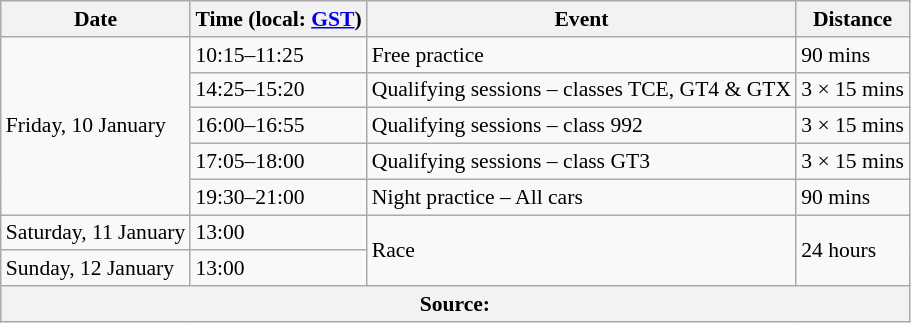<table class="wikitable" style="font-size: 90%;">
<tr>
<th>Date</th>
<th>Time (local: <a href='#'>GST</a>)</th>
<th>Event</th>
<th>Distance</th>
</tr>
<tr>
<td rowspan=5>Friday, 10 January</td>
<td>10:15–11:25</td>
<td>Free practice</td>
<td>90 mins</td>
</tr>
<tr>
<td>14:25–15:20</td>
<td>Qualifying sessions – classes TCE, GT4 & GTX</td>
<td>3 × 15 mins</td>
</tr>
<tr>
<td>16:00–16:55</td>
<td>Qualifying sessions – class 992</td>
<td>3 × 15 mins</td>
</tr>
<tr>
<td>17:05–18:00</td>
<td>Qualifying sessions – class GT3</td>
<td>3 × 15 mins</td>
</tr>
<tr>
<td>19:30–21:00</td>
<td>Night practice – All cars</td>
<td>90 mins</td>
</tr>
<tr>
<td>Saturday, 11 January</td>
<td>13:00</td>
<td rowspan=2>Race</td>
<td rowspan=2>24 hours</td>
</tr>
<tr>
<td>Sunday, 12 January</td>
<td>13:00</td>
</tr>
<tr>
<th colspan=4>Source:</th>
</tr>
</table>
